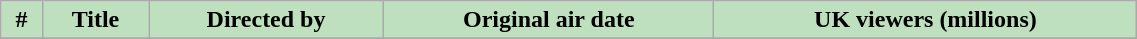<table class="wikitable plainrowheaders" width="60%" style="background:#FFFFFF;">
<tr>
<th style="background: #bfe0bf;">#</th>
<th style="background: #bfe0bf;">Title</th>
<th style="background: #bfe0bf;">Directed by</th>
<th style="background: #bfe0bf;">Original air date</th>
<th style="background: #bfe0bf;">UK viewers (millions)</th>
</tr>
<tr>
</tr>
</table>
